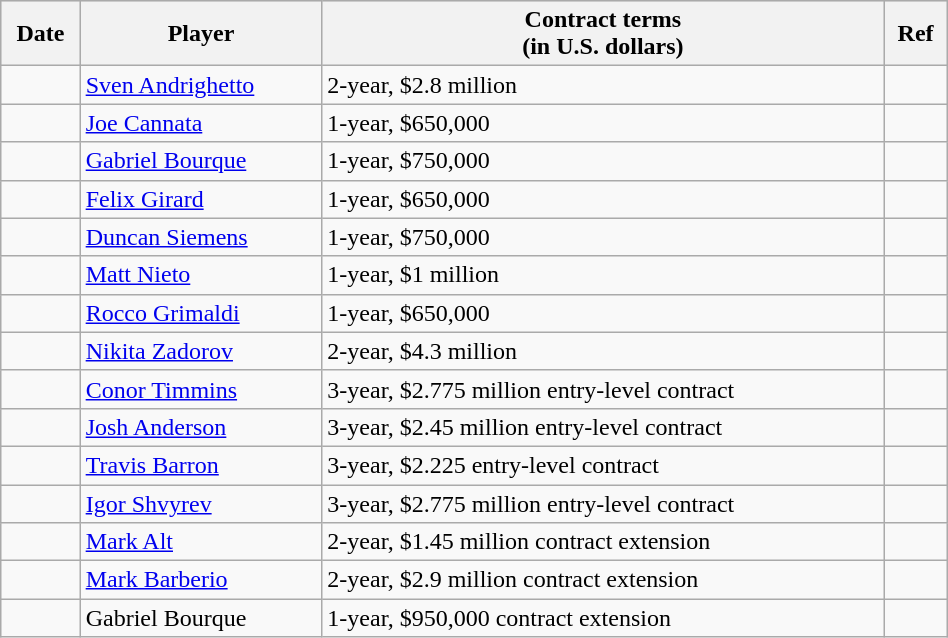<table class="wikitable" style="width:50%;">
<tr style="background:#ddd; text-align:center;">
<th>Date</th>
<th>Player</th>
<th>Contract terms<br>(in U.S. dollars)</th>
<th>Ref</th>
</tr>
<tr>
<td></td>
<td><a href='#'>Sven Andrighetto</a></td>
<td>2-year, $2.8 million</td>
<td></td>
</tr>
<tr>
<td></td>
<td><a href='#'>Joe Cannata</a></td>
<td>1-year, $650,000</td>
<td></td>
</tr>
<tr>
<td></td>
<td><a href='#'>Gabriel Bourque</a></td>
<td>1-year, $750,000</td>
<td></td>
</tr>
<tr>
<td></td>
<td><a href='#'>Felix Girard</a></td>
<td>1-year, $650,000</td>
<td></td>
</tr>
<tr>
<td></td>
<td><a href='#'>Duncan Siemens</a></td>
<td>1-year, $750,000</td>
<td></td>
</tr>
<tr>
<td></td>
<td><a href='#'>Matt Nieto</a></td>
<td>1-year, $1 million</td>
<td></td>
</tr>
<tr>
<td></td>
<td><a href='#'>Rocco Grimaldi</a></td>
<td>1-year, $650,000</td>
<td></td>
</tr>
<tr>
<td></td>
<td><a href='#'>Nikita Zadorov</a></td>
<td>2-year, $4.3 million</td>
<td></td>
</tr>
<tr>
<td></td>
<td><a href='#'>Conor Timmins</a></td>
<td>3-year, $2.775 million entry-level contract</td>
<td></td>
</tr>
<tr>
<td></td>
<td><a href='#'>Josh Anderson</a></td>
<td>3-year, $2.45 million entry-level contract</td>
<td></td>
</tr>
<tr>
<td></td>
<td><a href='#'>Travis Barron</a></td>
<td>3-year, $2.225 entry-level contract</td>
<td></td>
</tr>
<tr>
<td></td>
<td><a href='#'>Igor Shvyrev</a></td>
<td>3-year, $2.775 million entry-level contract</td>
<td></td>
</tr>
<tr>
<td></td>
<td><a href='#'>Mark Alt</a></td>
<td>2-year, $1.45 million contract extension</td>
<td></td>
</tr>
<tr>
<td></td>
<td><a href='#'>Mark Barberio</a></td>
<td>2-year, $2.9 million contract extension</td>
<td></td>
</tr>
<tr>
<td></td>
<td>Gabriel Bourque</td>
<td>1-year, $950,000 contract extension</td>
<td></td>
</tr>
</table>
